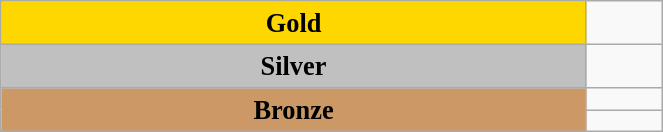<table class="wikitable" style=" text-align:center; font-size:110%;" width="35%">
<tr>
<td rowspan="1" bgcolor="gold"><strong>Gold</strong></td>
<td align=left></td>
</tr>
<tr>
<td rowspan="1" bgcolor="silver"><strong>Silver</strong></td>
<td align=left></td>
</tr>
<tr>
<td rowspan="2" bgcolor="#cc9966"><strong>Bronze</strong></td>
<td align=left></td>
</tr>
<tr>
<td align=left></td>
</tr>
</table>
